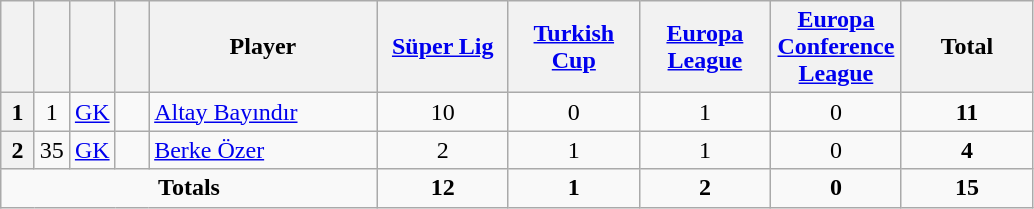<table class="wikitable" style="text-align:center">
<tr>
<th width=15></th>
<th width=15></th>
<th width=15></th>
<th width=15></th>
<th width=145>Player</th>
<th width=80><a href='#'>Süper Lig</a></th>
<th width=80><a href='#'>Turkish Cup</a></th>
<th width=80><a href='#'>Europa League</a></th>
<th width=80><a href='#'>Europa Conference League</a></th>
<th width=80>Total</th>
</tr>
<tr>
<th>1</th>
<td>1</td>
<td><a href='#'>GK</a></td>
<td></td>
<td align=left><a href='#'>Altay Bayındır</a></td>
<td>10</td>
<td>0</td>
<td>1</td>
<td>0</td>
<td><strong>11</strong></td>
</tr>
<tr>
<th>2</th>
<td>35</td>
<td><a href='#'>GK</a></td>
<td></td>
<td align=left><a href='#'>Berke Özer</a></td>
<td>2</td>
<td>1</td>
<td>1</td>
<td>0</td>
<td><strong>4</strong></td>
</tr>
<tr>
<td colspan=5><strong>Totals</strong></td>
<td><strong>12</strong></td>
<td><strong>1</strong></td>
<td><strong>2</strong></td>
<td><strong>0</strong></td>
<td><strong>15</strong></td>
</tr>
</table>
